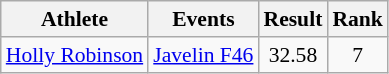<table class=wikitable style="font-size:90%">
<tr>
<th>Athlete</th>
<th>Events</th>
<th>Result</th>
<th>Rank</th>
</tr>
<tr>
<td><a href='#'>Holly Robinson</a></td>
<td><a href='#'>Javelin F46</a></td>
<td align="center">32.58</td>
<td align="center">7</td>
</tr>
</table>
